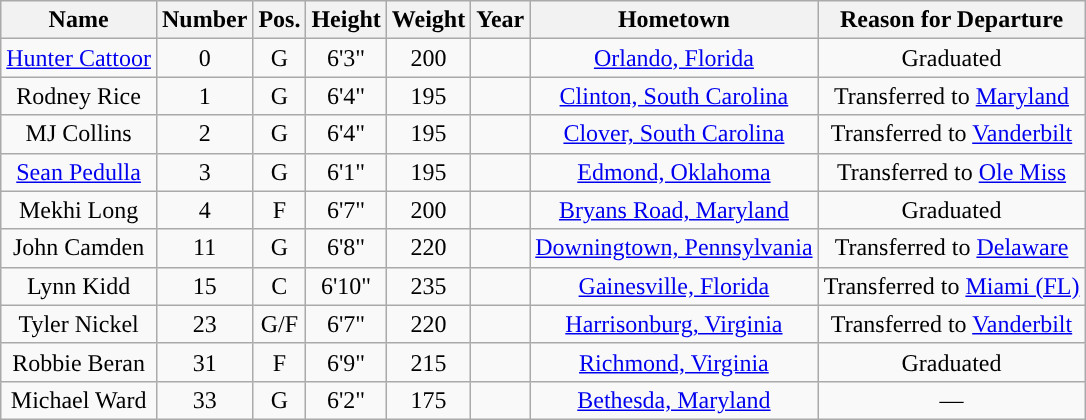<table class="wikitable sortable" style="text-align:center;">
<tr align=center>
<th>Name</th>
<th>Number</th>
<th>Pos.</th>
<th>Height</th>
<th>Weight</th>
<th>Year</th>
<th>Hometown</th>
<th>Reason for Departure</th>
</tr>
<tr>
<td><a href='#'>Hunter Cattoor</a></td>
<td>0</td>
<td>G</td>
<td>6'3"</td>
<td>200</td>
<td></td>
<td><a href='#'>Orlando, Florida</a></td>
<td>Graduated</td>
</tr>
<tr>
<td>Rodney Rice</td>
<td>1</td>
<td>G</td>
<td>6'4"</td>
<td>195</td>
<td></td>
<td><a href='#'>Clinton, South Carolina</a></td>
<td>Transferred to <a href='#'>Maryland</a></td>
</tr>
<tr>
<td>MJ Collins</td>
<td>2</td>
<td>G</td>
<td>6'4"</td>
<td>195</td>
<td></td>
<td><a href='#'>Clover, South Carolina</a></td>
<td>Transferred to <a href='#'>Vanderbilt</a></td>
</tr>
<tr>
<td><a href='#'>Sean Pedulla</a></td>
<td>3</td>
<td>G</td>
<td>6'1"</td>
<td>195</td>
<td></td>
<td><a href='#'>Edmond, Oklahoma</a></td>
<td>Transferred to <a href='#'>Ole Miss</a></td>
</tr>
<tr>
<td>Mekhi Long</td>
<td>4</td>
<td>F</td>
<td>6'7"</td>
<td>200</td>
<td></td>
<td><a href='#'>Bryans Road, Maryland</a></td>
<td>Graduated</td>
</tr>
<tr>
<td>John Camden</td>
<td>11</td>
<td>G</td>
<td>6'8"</td>
<td>220</td>
<td></td>
<td><a href='#'>Downingtown, Pennsylvania</a></td>
<td>Transferred to <a href='#'>Delaware</a></td>
</tr>
<tr>
<td>Lynn Kidd</td>
<td>15</td>
<td>C</td>
<td>6'10"</td>
<td>235</td>
<td></td>
<td><a href='#'>Gainesville, Florida</a></td>
<td>Transferred to <a href='#'>Miami (FL)</a></td>
</tr>
<tr>
<td>Tyler Nickel</td>
<td>23</td>
<td>G/F</td>
<td>6'7"</td>
<td>220</td>
<td></td>
<td><a href='#'>Harrisonburg, Virginia</a></td>
<td>Transferred to <a href='#'>Vanderbilt</a></td>
</tr>
<tr>
<td>Robbie Beran</td>
<td>31</td>
<td>F</td>
<td>6'9"</td>
<td>215</td>
<td></td>
<td><a href='#'>Richmond, Virginia</a></td>
<td>Graduated</td>
</tr>
<tr>
<td>Michael Ward</td>
<td>33</td>
<td>G</td>
<td>6'2"</td>
<td>175</td>
<td></td>
<td><a href='#'>Bethesda, Maryland</a></td>
<td>—</td>
</tr>
</table>
